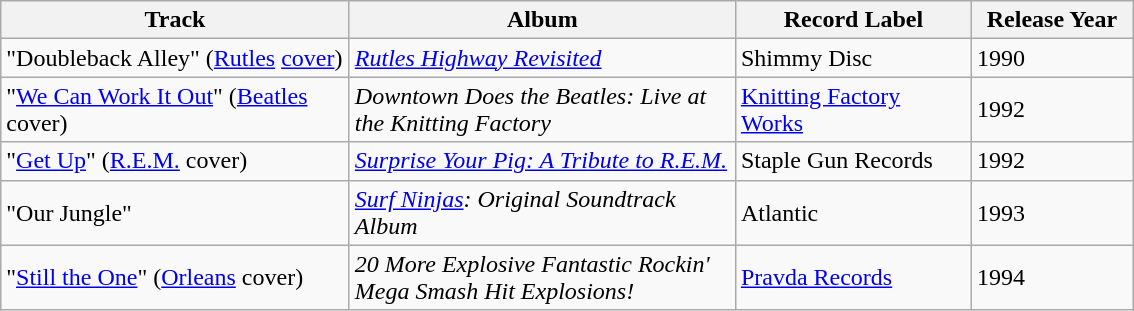<table class="wikitable">
<tr>
<th>Track</th>
<th>Album</th>
<th>Record Label</th>
<th>Release Year</th>
</tr>
<tr>
<td style="width:225px;">"Doubleback Alley" (<a href='#'>Rutles</a> <a href='#'>cover</a>)</td>
<td style="width:250px;"><em><a href='#'>Rutles Highway Revisited</a></em></td>
<td style="width:150px;">Shimmy Disc</td>
<td style="width:100px;">1990</td>
</tr>
<tr>
<td>"<a href='#'>We Can Work It Out</a>" (<a href='#'>Beatles</a> cover)</td>
<td><em>Downtown Does the Beatles: Live at the Knitting Factory</em></td>
<td><a href='#'>Knitting Factory Works</a></td>
<td>1992</td>
</tr>
<tr>
<td>"<a href='#'>Get Up</a>" (<a href='#'>R.E.M.</a> cover)</td>
<td><em><a href='#'>Surprise Your Pig: A Tribute to R.E.M.</a></em></td>
<td>Staple Gun Records</td>
<td>1992</td>
</tr>
<tr>
<td>"Our Jungle"</td>
<td><em><a href='#'>Surf Ninjas</a>: Original Soundtrack Album</em></td>
<td>Atlantic</td>
<td>1993</td>
</tr>
<tr>
<td>"<a href='#'>Still the One</a>" (<a href='#'>Orleans</a> cover)</td>
<td><em>20 More Explosive Fantastic Rockin' Mega Smash Hit Explosions!</em></td>
<td><a href='#'>Pravda Records</a></td>
<td>1994</td>
</tr>
</table>
